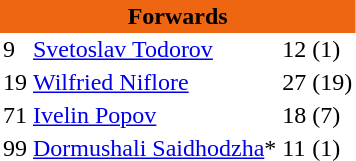<table class="toccolours" border="0" cellpadding="2" cellspacing="0" align="left" style="margin:0.5em;">
<tr>
<th colspan="4" align="center" bgcolor="#ee6611"><span>Forwards</span></th>
</tr>
<tr>
<td>9</td>
<td> <a href='#'>Svetoslav Todorov</a></td>
<td>12</td>
<td>(1)</td>
</tr>
<tr>
<td>19</td>
<td> <a href='#'>Wilfried Niflore</a></td>
<td>27</td>
<td>(19)</td>
</tr>
<tr>
<td>71</td>
<td> <a href='#'>Ivelin Popov</a></td>
<td>18</td>
<td>(7)</td>
</tr>
<tr>
<td>99</td>
<td> <a href='#'>Dormushali Saidhodzha</a>*</td>
<td>11</td>
<td>(1)</td>
</tr>
<tr>
</tr>
</table>
